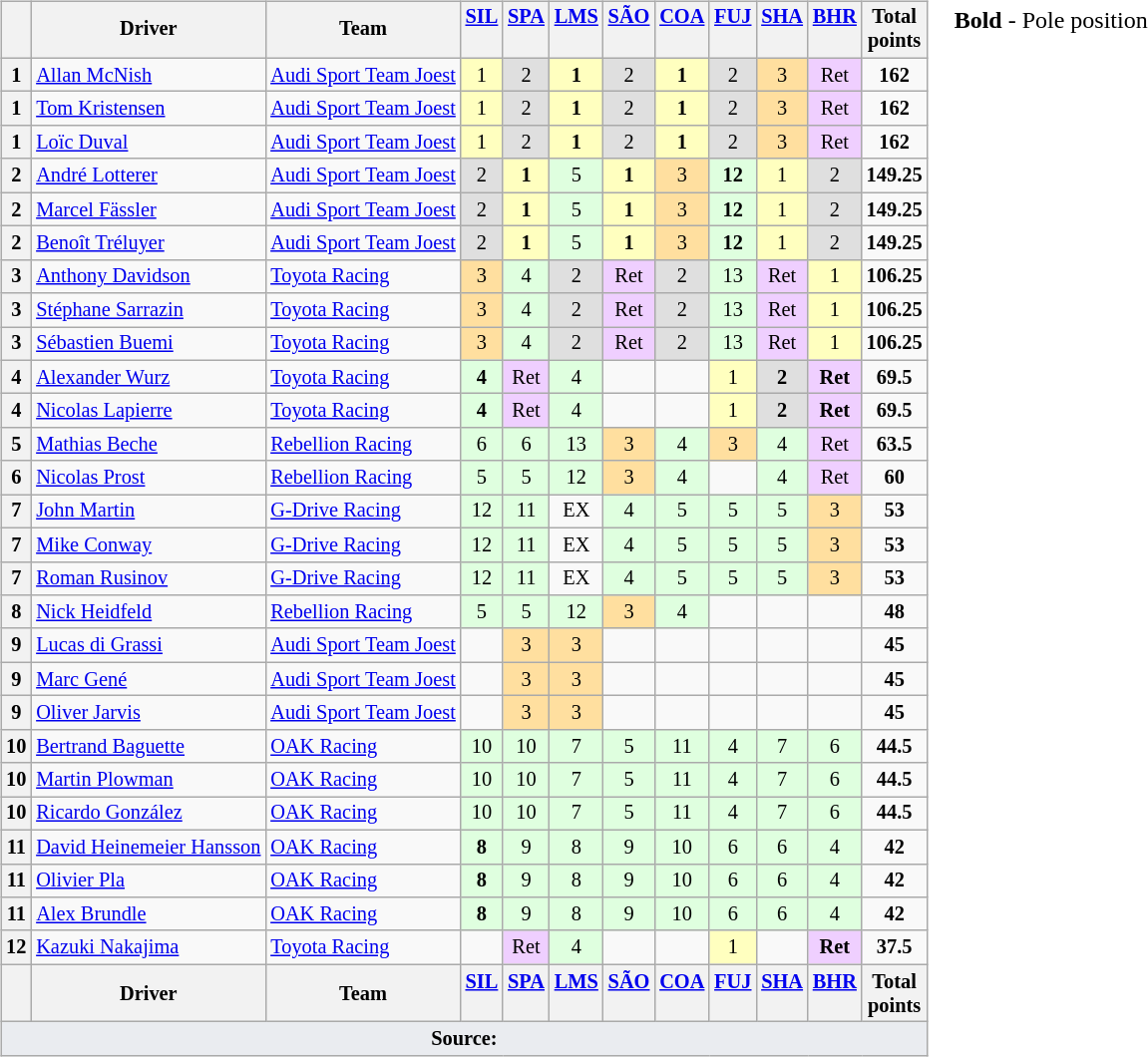<table>
<tr>
<td><br><table class="wikitable" style="font-size: 85%; text-align:center;">
<tr valign="top">
<th valign=middle></th>
<th valign=middle>Driver</th>
<th valign=middle>Team</th>
<th><a href='#'>SIL</a><br></th>
<th><a href='#'>SPA</a><br></th>
<th><a href='#'>LMS</a><br></th>
<th><a href='#'>SÃO</a><br></th>
<th><a href='#'>COA</a><br></th>
<th><a href='#'>FUJ</a><br></th>
<th><a href='#'>SHA</a><br></th>
<th><a href='#'>BHR</a><br></th>
<th valign=middle>Total<br>points</th>
</tr>
<tr>
<th>1</th>
<td align=left> <a href='#'>Allan McNish</a></td>
<td align=left> <a href='#'>Audi Sport Team Joest</a></td>
<td style="background:#FFFFBF;">1</td>
<td style="background:#DFDFDF;">2</td>
<td style="background:#FFFFBF;"><strong>1</strong></td>
<td style="background:#DFDFDF;">2</td>
<td style="background:#FFFFBF;"><strong>1</strong></td>
<td style="background:#DFDFDF;">2</td>
<td style="background:#FFDF9F;">3</td>
<td style="background:#EFCFFF;">Ret</td>
<td><strong>162</strong></td>
</tr>
<tr>
<th>1</th>
<td align=left> <a href='#'>Tom Kristensen</a></td>
<td align=left> <a href='#'>Audi Sport Team Joest</a></td>
<td style="background:#FFFFBF;">1</td>
<td style="background:#DFDFDF;">2</td>
<td style="background:#FFFFBF;"><strong>1</strong></td>
<td style="background:#DFDFDF;">2</td>
<td style="background:#FFFFBF;"><strong>1</strong></td>
<td style="background:#DFDFDF;">2</td>
<td style="background:#FFDF9F;">3</td>
<td style="background:#EFCFFF;">Ret</td>
<td><strong>162</strong></td>
</tr>
<tr>
<th>1</th>
<td align=left> <a href='#'>Loïc Duval</a></td>
<td align=left> <a href='#'>Audi Sport Team Joest</a></td>
<td style="background:#FFFFBF;">1</td>
<td style="background:#DFDFDF;">2</td>
<td style="background:#FFFFBF;"><strong>1</strong></td>
<td style="background:#DFDFDF;">2</td>
<td style="background:#FFFFBF;"><strong>1</strong></td>
<td style="background:#DFDFDF;">2</td>
<td style="background:#FFDF9F;">3</td>
<td style="background:#EFCFFF;">Ret</td>
<td><strong>162</strong></td>
</tr>
<tr>
<th>2</th>
<td align=left> <a href='#'>André Lotterer</a></td>
<td align=left> <a href='#'>Audi Sport Team Joest</a></td>
<td style="background:#DFDFDF;">2</td>
<td style="background:#FFFFBF;"><strong>1</strong></td>
<td style="background:#DFFFDF;">5</td>
<td style="background:#FFFFBF;"><strong>1</strong></td>
<td style="background:#FFDF9F;">3</td>
<td style="background:#DFFFDF;"><strong>12</strong></td>
<td style="background:#FFFFBF;">1</td>
<td style="background:#DFDFDF;">2</td>
<td><strong>149.25</strong></td>
</tr>
<tr>
<th>2</th>
<td align=left> <a href='#'>Marcel Fässler</a></td>
<td align=left> <a href='#'>Audi Sport Team Joest</a></td>
<td style="background:#DFDFDF;">2</td>
<td style="background:#FFFFBF;"><strong>1</strong></td>
<td style="background:#DFFFDF;">5</td>
<td style="background:#FFFFBF;"><strong>1</strong></td>
<td style="background:#FFDF9F;">3</td>
<td style="background:#DFFFDF;"><strong>12</strong></td>
<td style="background:#FFFFBF;">1</td>
<td style="background:#DFDFDF;">2</td>
<td><strong>149.25</strong></td>
</tr>
<tr>
<th>2</th>
<td align=left> <a href='#'>Benoît Tréluyer</a></td>
<td align=left> <a href='#'>Audi Sport Team Joest</a></td>
<td style="background:#DFDFDF;">2</td>
<td style="background:#FFFFBF;"><strong>1</strong></td>
<td style="background:#DFFFDF;">5</td>
<td style="background:#FFFFBF;"><strong>1</strong></td>
<td style="background:#FFDF9F;">3</td>
<td style="background:#DFFFDF;"><strong>12</strong></td>
<td style="background:#FFFFBF;">1</td>
<td style="background:#DFDFDF;">2</td>
<td><strong>149.25</strong></td>
</tr>
<tr>
<th>3</th>
<td align=left> <a href='#'>Anthony Davidson</a></td>
<td align=left> <a href='#'>Toyota Racing</a></td>
<td style="background:#FFDF9F;">3</td>
<td style="background:#DFFFDF;">4</td>
<td style="background:#DFDFDF;">2</td>
<td style="background:#EFCFFF;">Ret</td>
<td style="background:#DFDFDF;">2</td>
<td style="background:#DFFFDF;">13</td>
<td style="background:#EFCFFF;">Ret</td>
<td style="background:#FFFFBF;">1</td>
<td><strong>106.25</strong></td>
</tr>
<tr>
<th>3</th>
<td align=left> <a href='#'>Stéphane Sarrazin</a></td>
<td align=left> <a href='#'>Toyota Racing</a></td>
<td style="background:#FFDF9F;">3</td>
<td style="background:#DFFFDF;">4</td>
<td style="background:#DFDFDF;">2</td>
<td style="background:#EFCFFF;">Ret</td>
<td style="background:#DFDFDF;">2</td>
<td style="background:#DFFFDF;">13</td>
<td style="background:#EFCFFF;">Ret</td>
<td style="background:#FFFFBF;">1</td>
<td><strong>106.25</strong></td>
</tr>
<tr>
<th>3</th>
<td align=left> <a href='#'>Sébastien Buemi</a></td>
<td align=left> <a href='#'>Toyota Racing</a></td>
<td style="background:#FFDF9F;">3</td>
<td style="background:#DFFFDF;">4</td>
<td style="background:#DFDFDF;">2</td>
<td style="background:#EFCFFF;">Ret</td>
<td style="background:#DFDFDF;">2</td>
<td style="background:#DFFFDF;">13</td>
<td style="background:#EFCFFF;">Ret</td>
<td style="background:#FFFFBF;">1</td>
<td><strong>106.25</strong></td>
</tr>
<tr>
<th>4</th>
<td align=left> <a href='#'>Alexander Wurz</a></td>
<td align=left> <a href='#'>Toyota Racing</a></td>
<td style="background:#DFFFDF;"><strong>4</strong></td>
<td style="background:#EFCFFF;">Ret</td>
<td style="background:#DFFFDF;">4</td>
<td></td>
<td></td>
<td style="background:#FFFFBF;">1</td>
<td style="background:#DFDFDF;"><strong>2</strong></td>
<td style="background:#EFCFFF;"><strong>Ret</strong></td>
<td><strong>69.5</strong></td>
</tr>
<tr>
<th>4</th>
<td align=left> <a href='#'>Nicolas Lapierre</a></td>
<td align=left> <a href='#'>Toyota Racing</a></td>
<td style="background:#DFFFDF;"><strong>4</strong></td>
<td style="background:#EFCFFF;">Ret</td>
<td style="background:#DFFFDF;">4</td>
<td></td>
<td></td>
<td style="background:#FFFFBF;">1</td>
<td style="background:#DFDFDF;"><strong>2</strong></td>
<td style="background:#EFCFFF;"><strong>Ret</strong></td>
<td><strong>69.5</strong></td>
</tr>
<tr>
<th>5</th>
<td align=left> <a href='#'>Mathias Beche</a></td>
<td align=left> <a href='#'>Rebellion Racing</a></td>
<td style="background:#DFFFDF;">6</td>
<td style="background:#DFFFDF;">6</td>
<td style="background:#DFFFDF;">13</td>
<td style="background:#FFDF9F;">3</td>
<td style="background:#DFFFDF;">4</td>
<td style="background:#FFDF9F;">3</td>
<td style="background:#DFFFDF;">4</td>
<td style="background:#EFCFFF;">Ret</td>
<td><strong>63.5</strong></td>
</tr>
<tr>
<th>6</th>
<td align=left> <a href='#'>Nicolas Prost</a></td>
<td align=left> <a href='#'>Rebellion Racing</a></td>
<td style="background:#DFFFDF;">5</td>
<td style="background:#DFFFDF;">5</td>
<td style="background:#DFFFDF;">12</td>
<td style="background:#FFDF9F;">3</td>
<td style="background:#DFFFDF;">4</td>
<td></td>
<td style="background:#DFFFDF;">4</td>
<td style="background:#EFCFFF;">Ret</td>
<td><strong>60</strong></td>
</tr>
<tr>
<th>7</th>
<td align=left> <a href='#'>John Martin</a></td>
<td align=left> <a href='#'>G-Drive Racing</a></td>
<td style="background:#DFFFDF;">12</td>
<td style="background:#DFFFDF;">11</td>
<td>EX</td>
<td style="background:#DFFFDF;">4</td>
<td style="background:#DFFFDF;">5</td>
<td style="background:#DFFFDF;">5</td>
<td style="background:#DFFFDF;">5</td>
<td style="background:#FFDF9F;">3</td>
<td><strong>53</strong></td>
</tr>
<tr>
<th>7</th>
<td align=left> <a href='#'>Mike Conway</a></td>
<td align=left> <a href='#'>G-Drive Racing</a></td>
<td style="background:#DFFFDF;">12</td>
<td style="background:#DFFFDF;">11</td>
<td>EX</td>
<td style="background:#DFFFDF;">4</td>
<td style="background:#DFFFDF;">5</td>
<td style="background:#DFFFDF;">5</td>
<td style="background:#DFFFDF;">5</td>
<td style="background:#FFDF9F;">3</td>
<td><strong>53</strong></td>
</tr>
<tr>
<th>7</th>
<td align=left> <a href='#'>Roman Rusinov</a></td>
<td align=left> <a href='#'>G-Drive Racing</a></td>
<td style="background:#DFFFDF;">12</td>
<td style="background:#DFFFDF;">11</td>
<td>EX</td>
<td style="background:#DFFFDF;">4</td>
<td style="background:#DFFFDF;">5</td>
<td style="background:#DFFFDF;">5</td>
<td style="background:#DFFFDF;">5</td>
<td style="background:#FFDF9F;">3</td>
<td><strong>53</strong></td>
</tr>
<tr>
<th>8</th>
<td align=left> <a href='#'>Nick Heidfeld</a></td>
<td align=left> <a href='#'>Rebellion Racing</a></td>
<td style="background:#DFFFDF;">5</td>
<td style="background:#DFFFDF;">5</td>
<td style="background:#DFFFDF;">12</td>
<td style="background:#FFDF9F;">3</td>
<td style="background:#DFFFDF;">4</td>
<td></td>
<td></td>
<td></td>
<td><strong>48</strong></td>
</tr>
<tr>
<th>9</th>
<td align=left> <a href='#'>Lucas di Grassi</a></td>
<td align=left> <a href='#'>Audi Sport Team Joest</a></td>
<td></td>
<td style="background:#FFDF9F;">3</td>
<td style="background:#FFDF9F;">3</td>
<td></td>
<td></td>
<td></td>
<td></td>
<td></td>
<td><strong>45</strong></td>
</tr>
<tr>
<th>9</th>
<td align=left> <a href='#'>Marc Gené</a></td>
<td align=left> <a href='#'>Audi Sport Team Joest</a></td>
<td></td>
<td style="background:#FFDF9F;">3</td>
<td style="background:#FFDF9F;">3</td>
<td></td>
<td></td>
<td></td>
<td></td>
<td></td>
<td><strong>45</strong></td>
</tr>
<tr>
<th>9</th>
<td align=left> <a href='#'>Oliver Jarvis</a></td>
<td align=left> <a href='#'>Audi Sport Team Joest</a></td>
<td></td>
<td style="background:#FFDF9F;">3</td>
<td style="background:#FFDF9F;">3</td>
<td></td>
<td></td>
<td></td>
<td></td>
<td></td>
<td><strong>45</strong></td>
</tr>
<tr>
<th>10</th>
<td align=left> <a href='#'>Bertrand Baguette</a></td>
<td align=left> <a href='#'>OAK Racing</a></td>
<td style="background:#DFFFDF;">10</td>
<td style="background:#DFFFDF;">10</td>
<td style="background:#DFFFDF;">7</td>
<td style="background:#DFFFDF;">5</td>
<td style="background:#DFFFDF;">11</td>
<td style="background:#DFFFDF;">4</td>
<td style="background:#DFFFDF;">7</td>
<td style="background:#DFFFDF;">6</td>
<td><strong>44.5</strong></td>
</tr>
<tr>
<th>10</th>
<td align=left> <a href='#'>Martin Plowman</a></td>
<td align=left> <a href='#'>OAK Racing</a></td>
<td style="background:#DFFFDF;">10</td>
<td style="background:#DFFFDF;">10</td>
<td style="background:#DFFFDF;">7</td>
<td style="background:#DFFFDF;">5</td>
<td style="background:#DFFFDF;">11</td>
<td style="background:#DFFFDF;">4</td>
<td style="background:#DFFFDF;">7</td>
<td style="background:#DFFFDF;">6</td>
<td><strong>44.5</strong></td>
</tr>
<tr>
<th>10</th>
<td align=left> <a href='#'>Ricardo González</a></td>
<td align=left> <a href='#'>OAK Racing</a></td>
<td style="background:#DFFFDF;">10</td>
<td style="background:#DFFFDF;">10</td>
<td style="background:#DFFFDF;">7</td>
<td style="background:#DFFFDF;">5</td>
<td style="background:#DFFFDF;">11</td>
<td style="background:#DFFFDF;">4</td>
<td style="background:#DFFFDF;">7</td>
<td style="background:#DFFFDF;">6</td>
<td><strong>44.5</strong></td>
</tr>
<tr>
<th>11</th>
<td align=left> <a href='#'>David Heinemeier Hansson</a></td>
<td align=left> <a href='#'>OAK Racing</a></td>
<td style="background:#DFFFDF;"><strong>8</strong></td>
<td style="background:#DFFFDF;">9</td>
<td style="background:#DFFFDF;">8</td>
<td style="background:#DFFFDF;">9</td>
<td style="background:#DFFFDF;">10</td>
<td style="background:#DFFFDF;">6</td>
<td style="background:#DFFFDF;">6</td>
<td style="background:#DFFFDF;">4</td>
<td><strong>42</strong></td>
</tr>
<tr>
<th>11</th>
<td align=left> <a href='#'>Olivier Pla</a></td>
<td align=left> <a href='#'>OAK Racing</a></td>
<td style="background:#DFFFDF;"><strong>8</strong></td>
<td style="background:#DFFFDF;">9</td>
<td style="background:#DFFFDF;">8</td>
<td style="background:#DFFFDF;">9</td>
<td style="background:#DFFFDF;">10</td>
<td style="background:#DFFFDF;">6</td>
<td style="background:#DFFFDF;">6</td>
<td style="background:#DFFFDF;">4</td>
<td><strong>42</strong></td>
</tr>
<tr>
<th>11</th>
<td align=left> <a href='#'>Alex Brundle</a></td>
<td align=left> <a href='#'>OAK Racing</a></td>
<td style="background:#DFFFDF;"><strong>8</strong></td>
<td style="background:#DFFFDF;">9</td>
<td style="background:#DFFFDF;">8</td>
<td style="background:#DFFFDF;">9</td>
<td style="background:#DFFFDF;">10</td>
<td style="background:#DFFFDF;">6</td>
<td style="background:#DFFFDF;">6</td>
<td style="background:#DFFFDF;">4</td>
<td><strong>42</strong></td>
</tr>
<tr>
<th>12</th>
<td align=left> <a href='#'>Kazuki Nakajima</a></td>
<td align=left> <a href='#'>Toyota Racing</a></td>
<td></td>
<td style="background:#EFCFFF;">Ret</td>
<td style="background:#DFFFDF;">4</td>
<td></td>
<td></td>
<td style="background:#FFFFBF;">1</td>
<td></td>
<td style="background:#EFCFFF;"><strong>Ret</strong></td>
<td><strong>37.5</strong><br></td>
</tr>
<tr valign="top">
<th valign=middle></th>
<th valign=middle>Driver</th>
<th valign=middle>Team</th>
<th><a href='#'>SIL</a><br></th>
<th><a href='#'>SPA</a><br></th>
<th><a href='#'>LMS</a><br></th>
<th><a href='#'>SÃO</a><br></th>
<th><a href='#'>COA</a><br></th>
<th><a href='#'>FUJ</a><br></th>
<th><a href='#'>SHA</a><br></th>
<th><a href='#'>BHR</a><br></th>
<th valign=middle>Total<br>points</th>
</tr>
<tr class="sortbottom">
<td colspan="12" style="background-color:#EAECF0;text-align:center"><strong>Source:</strong></td>
</tr>
</table>
</td>
<td valign="top"><br><br><span><strong>Bold</strong> - Pole position<br>
</span></td>
</tr>
</table>
